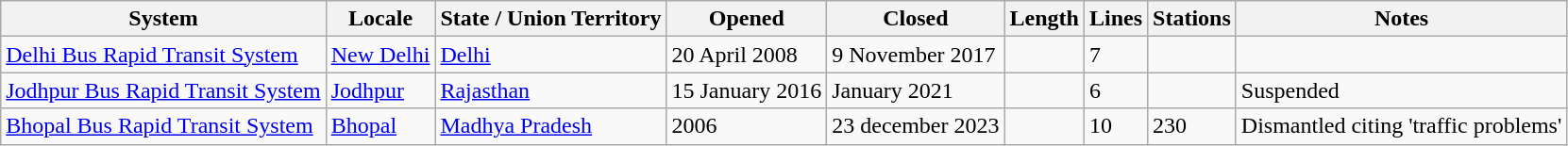<table class="wikitable sortable">
<tr>
<th>System</th>
<th>Locale</th>
<th>State / Union Territory</th>
<th>Opened</th>
<th>Closed</th>
<th>Length</th>
<th>Lines</th>
<th>Stations</th>
<th>Notes</th>
</tr>
<tr>
<td><a href='#'>Delhi Bus Rapid Transit System</a></td>
<td><a href='#'>New Delhi</a></td>
<td><a href='#'>Delhi</a></td>
<td>20 April 2008</td>
<td>9 November 2017</td>
<td></td>
<td>7</td>
<td></td>
<td></td>
</tr>
<tr>
<td><a href='#'>Jodhpur Bus Rapid Transit System</a></td>
<td><a href='#'>Jodhpur</a></td>
<td><a href='#'>Rajasthan</a></td>
<td>15 January 2016</td>
<td>January 2021</td>
<td></td>
<td>6</td>
<td></td>
<td>Suspended</td>
</tr>
<tr>
<td><a href='#'>Bhopal Bus Rapid Transit System</a></td>
<td><a href='#'>Bhopal</a></td>
<td><a href='#'>Madhya Pradesh</a></td>
<td>2006</td>
<td>23 december 2023</td>
<td></td>
<td>10</td>
<td>230</td>
<td>Dismantled citing 'traffic problems'</td>
</tr>
</table>
